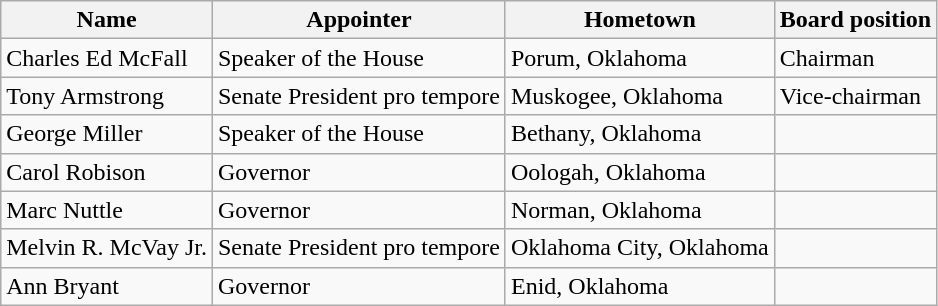<table class=wikitable>
<tr>
<th>Name</th>
<th>Appointer</th>
<th>Hometown</th>
<th>Board position</th>
</tr>
<tr>
<td>Charles Ed McFall</td>
<td>Speaker of the House</td>
<td>Porum, Oklahoma</td>
<td>Chairman</td>
</tr>
<tr>
<td>Tony Armstrong</td>
<td>Senate President pro tempore</td>
<td>Muskogee, Oklahoma</td>
<td>Vice-chairman</td>
</tr>
<tr>
<td>George Miller</td>
<td>Speaker of the House</td>
<td>Bethany, Oklahoma</td>
<td></td>
</tr>
<tr>
<td>Carol Robison</td>
<td>Governor</td>
<td>Oologah, Oklahoma</td>
<td></td>
</tr>
<tr>
<td>Marc Nuttle</td>
<td>Governor</td>
<td>Norman, Oklahoma</td>
<td></td>
</tr>
<tr>
<td>Melvin R. McVay Jr.</td>
<td>Senate President pro tempore</td>
<td>Oklahoma City, Oklahoma</td>
<td></td>
</tr>
<tr>
<td>Ann Bryant</td>
<td>Governor</td>
<td>Enid, Oklahoma</td>
<td></td>
</tr>
</table>
